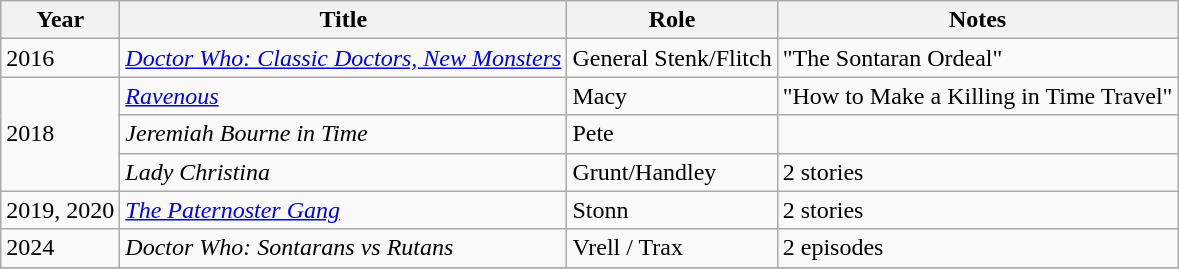<table class="wikitable">
<tr>
<th>Year</th>
<th>Title</th>
<th>Role</th>
<th>Notes</th>
</tr>
<tr>
<td>2016</td>
<td><em><a href='#'>Doctor Who: Classic Doctors, New Monsters</a></em></td>
<td>General Stenk/Flitch</td>
<td>"The Sontaran Ordeal"</td>
</tr>
<tr>
<td rowspan="3">2018</td>
<td><em><a href='#'>Ravenous</a></em></td>
<td>Macy</td>
<td>"How to Make a Killing in Time Travel"</td>
</tr>
<tr>
<td><em>Jeremiah Bourne in Time</em></td>
<td>Pete</td>
<td></td>
</tr>
<tr>
<td><em>Lady Christina</em></td>
<td>Grunt/Handley</td>
<td>2 stories</td>
</tr>
<tr>
<td>2019, 2020</td>
<td><em><a href='#'>The Paternoster Gang</a></em></td>
<td>Stonn</td>
<td>2 stories</td>
</tr>
<tr>
<td>2024</td>
<td><em>Doctor Who: Sontarans vs Rutans</em></td>
<td>Vrell / Trax</td>
<td>2 episodes</td>
</tr>
<tr>
</tr>
</table>
